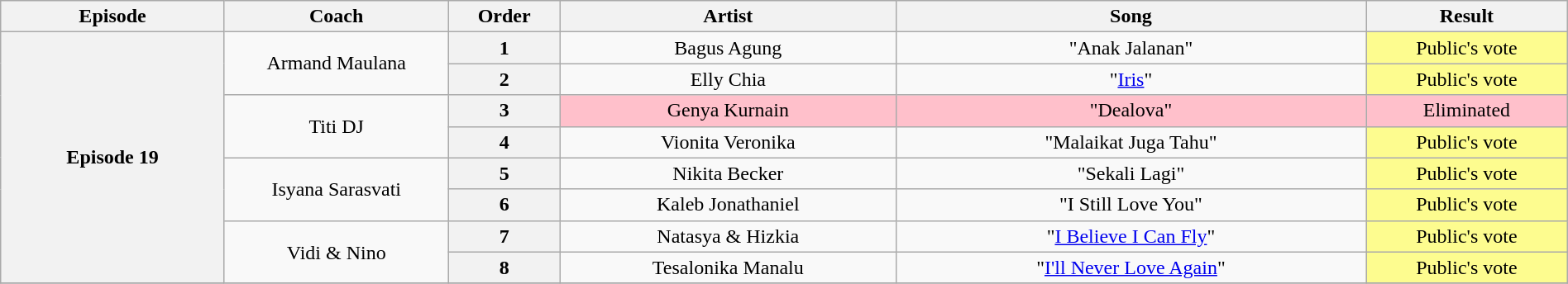<table class="wikitable" style="text-align:center; width:100%;">
<tr>
<th style="width:10%;">Episode</th>
<th style="width:10%;">Coach</th>
<th style="width:05%;">Order</th>
<th style="width:15%;">Artist</th>
<th style="width:21%;">Song</th>
<th style="width:9%;">Result</th>
</tr>
<tr>
<th rowspan="8" scope="row">Episode 19<br><small></small></th>
<td rowspan=2>Armand Maulana</td>
<th>1</th>
<td>Bagus Agung</td>
<td>"Anak Jalanan"</td>
<td style="background:#fdfc8f;">Public's vote</td>
</tr>
<tr>
<th>2</th>
<td>Elly Chia</td>
<td>"<a href='#'>Iris</a>"</td>
<td style="background:#fdfc8f;">Public's vote</td>
</tr>
<tr>
<td rowspan=2>Titi DJ</td>
<th>3</th>
<td style="background:pink;">Genya Kurnain</td>
<td style="background:pink;">"Dealova"</td>
<td style="background:pink;">Eliminated</td>
</tr>
<tr>
<th>4</th>
<td>Vionita Veronika</td>
<td>"Malaikat Juga Tahu"</td>
<td style="background:#fdfc8f;">Public's vote</td>
</tr>
<tr>
<td rowspan=2>Isyana Sarasvati</td>
<th>5</th>
<td>Nikita Becker</td>
<td>"Sekali Lagi"</td>
<td style="background:#fdfc8f;">Public's vote</td>
</tr>
<tr>
<th>6</th>
<td>Kaleb Jonathaniel</td>
<td>"I Still Love You"</td>
<td style="background:#fdfc8f;">Public's vote</td>
</tr>
<tr>
<td rowspan=2>Vidi & Nino</td>
<th>7</th>
<td>Natasya & Hizkia</td>
<td>"<a href='#'>I Believe I Can Fly</a>"</td>
<td style="background:#fdfc8f;">Public's vote</td>
</tr>
<tr>
<th>8</th>
<td>Tesalonika Manalu</td>
<td>"<a href='#'>I'll Never Love Again</a>"</td>
<td style="background:#fdfc8f;">Public's vote</td>
</tr>
<tr>
</tr>
</table>
